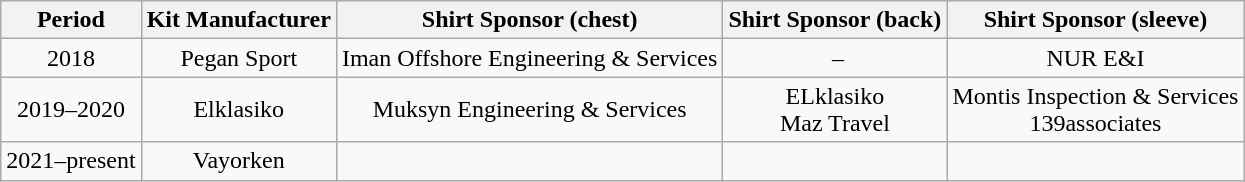<table class="wikitable" style="text-align:center">
<tr>
<th scope="col">Period</th>
<th scope="col">Kit Manufacturer</th>
<th scope="col">Shirt Sponsor (chest)</th>
<th scope="col">Shirt Sponsor (back)</th>
<th scope="col">Shirt Sponsor (sleeve)</th>
</tr>
<tr>
<td align=center>2018</td>
<td> Pegan Sport</td>
<td>Iman Offshore Engineering & Services</td>
<td> –</td>
<td>NUR E&I</td>
</tr>
<tr>
<td align=center>2019–2020</td>
<td> Elklasiko</td>
<td>Muksyn Engineering & Services</td>
<td>ELklasiko <br> Maz Travel</td>
<td>Montis Inspection & Services <br> 139associates</td>
</tr>
<tr>
<td align=center>2021–present</td>
<td> Vayorken</td>
<td></td>
<td></td>
<td></td>
</tr>
</table>
